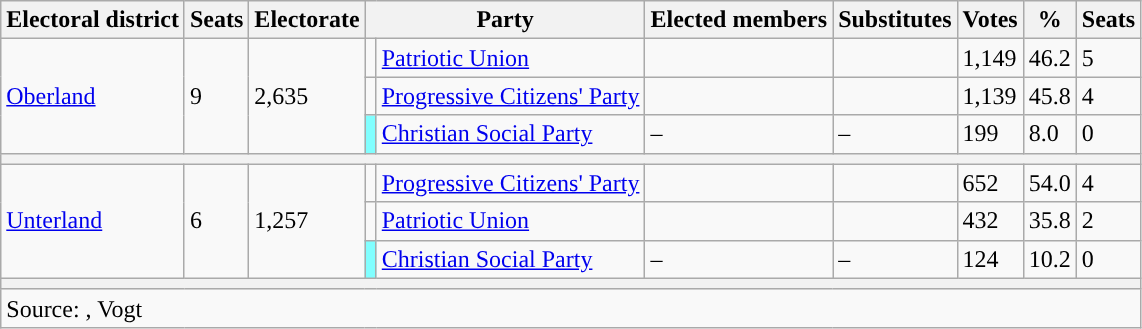<table class="wikitable">
<tr>
<th>Electoral district</th>
<th>Seats</th>
<th>Electorate</th>
<th colspan=2>Party</th>
<th>Elected members</th>
<th>Substitutes</th>
<th>Votes</th>
<th>%</th>
<th>Seats</th>
</tr>
<tr>
<td rowspan="3"><a href='#'>Oberland</a></td>
<td rowspan="3">9</td>
<td rowspan="3">2,635</td>
<td></td>
<td><a href='#'>Patriotic Union</a></td>
<td></td>
<td></td>
<td>1,149</td>
<td>46.2</td>
<td>5</td>
</tr>
<tr>
<td></td>
<td><a href='#'>Progressive Citizens' Party</a></td>
<td></td>
<td></td>
<td>1,139</td>
<td>45.8</td>
<td>4</td>
</tr>
<tr>
<td bgcolor="#80FFFF"></td>
<td><a href='#'>Christian Social Party</a></td>
<td>–</td>
<td>–</td>
<td>199</td>
<td>8.0</td>
<td>0</td>
</tr>
<tr>
<th colspan="10"></th>
</tr>
<tr>
<td rowspan="3"><a href='#'>Unterland</a></td>
<td rowspan="3">6</td>
<td rowspan="3">1,257</td>
<td></td>
<td><a href='#'>Progressive Citizens' Party</a></td>
<td></td>
<td></td>
<td>652</td>
<td>54.0</td>
<td>4</td>
</tr>
<tr>
<td></td>
<td><a href='#'>Patriotic Union</a></td>
<td></td>
<td></td>
<td>432</td>
<td>35.8</td>
<td>2</td>
</tr>
<tr>
<td bgcolor="#80FFFF"></td>
<td><a href='#'>Christian Social Party</a></td>
<td>–</td>
<td>–</td>
<td>124</td>
<td>10.2</td>
<td>0</td>
</tr>
<tr>
<th colspan="10"></th>
</tr>
<tr>
<td colspan="10">Source: , Vogt</td>
</tr>
</table>
